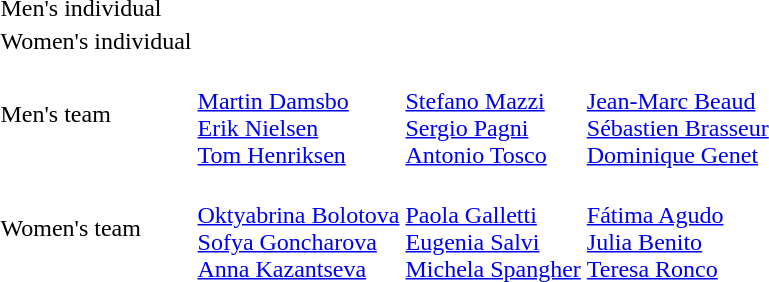<table>
<tr>
<td>Men's individual</td>
<td></td>
<td></td>
<td></td>
</tr>
<tr>
<td>Women's individual</td>
<td></td>
<td></td>
<td></td>
</tr>
<tr>
<td>Men's team</td>
<td><br><a href='#'>Martin Damsbo</a><br><a href='#'>Erik Nielsen</a><br><a href='#'>Tom Henriksen</a></td>
<td><br><a href='#'>Stefano Mazzi</a><br><a href='#'>Sergio Pagni</a><br><a href='#'>Antonio Tosco</a></td>
<td><br><a href='#'>Jean-Marc Beaud</a><br><a href='#'>Sébastien Brasseur</a><br><a href='#'>Dominique Genet</a></td>
</tr>
<tr>
<td>Women's team</td>
<td><br><a href='#'>Oktyabrina Bolotova</a><br><a href='#'>Sofya Goncharova</a><br><a href='#'>Anna Kazantseva</a></td>
<td><br><a href='#'>Paola Galletti</a><br><a href='#'>Eugenia Salvi</a><br><a href='#'>Michela Spangher</a></td>
<td><br><a href='#'>Fátima Agudo</a><br><a href='#'>Julia Benito</a><br><a href='#'>Teresa Ronco</a></td>
</tr>
</table>
